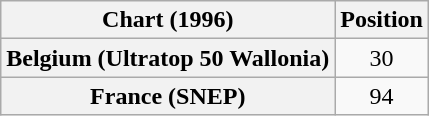<table class="wikitable plainrowheaders" style="text-align:center">
<tr>
<th scope="col">Chart (1996)</th>
<th scope="col">Position</th>
</tr>
<tr>
<th scope="row">Belgium (Ultratop 50 Wallonia)</th>
<td>30</td>
</tr>
<tr>
<th scope="row">France (SNEP)</th>
<td>94</td>
</tr>
</table>
